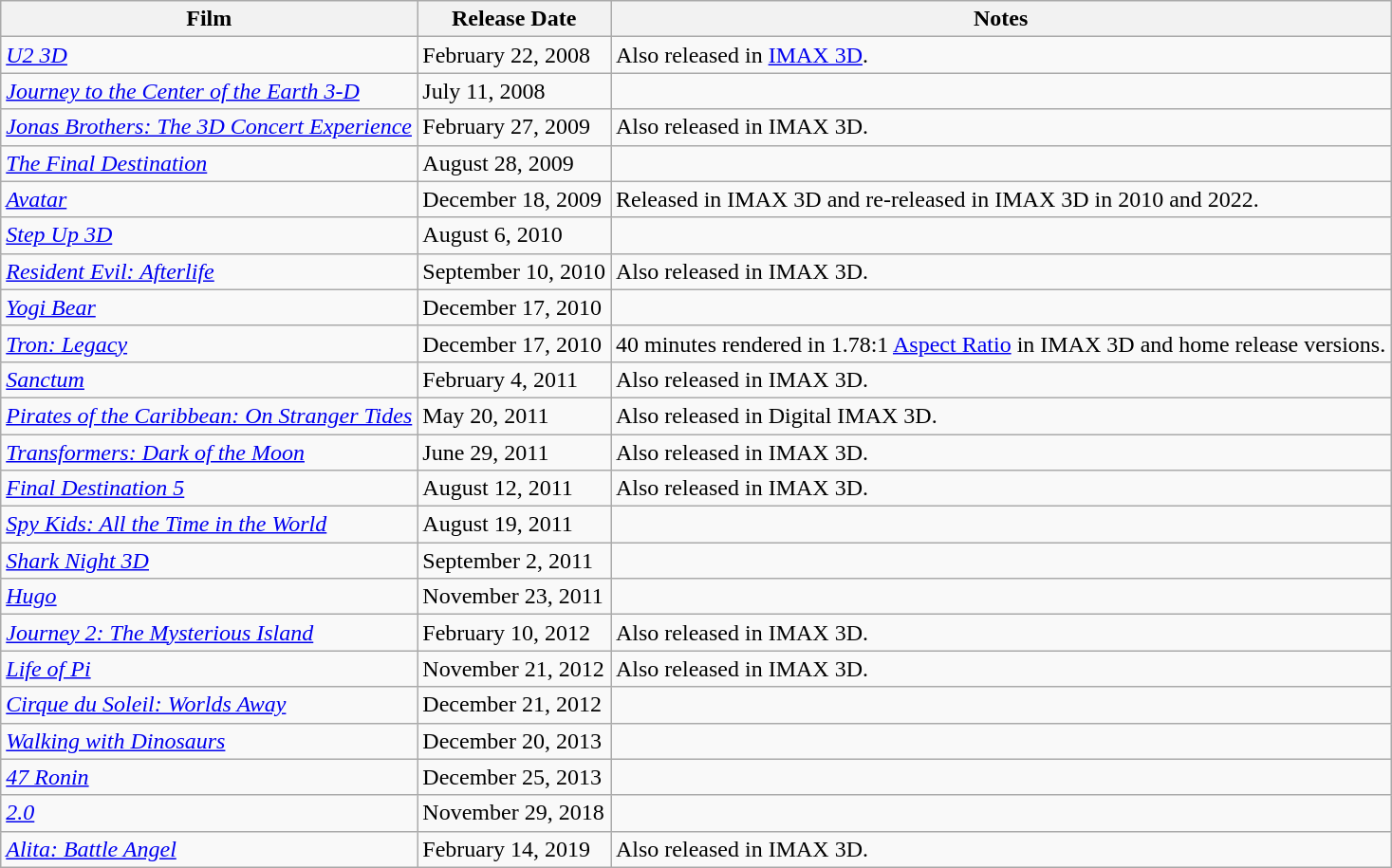<table class="wikitable">
<tr>
<th>Film</th>
<th>Release Date</th>
<th>Notes</th>
</tr>
<tr>
<td><em><a href='#'>U2 3D</a></em></td>
<td>February 22, 2008</td>
<td>Also released in <a href='#'>IMAX 3D</a>.</td>
</tr>
<tr>
<td><em><a href='#'>Journey to the Center of the Earth 3-D</a></em></td>
<td>July 11, 2008</td>
<td></td>
</tr>
<tr>
<td><em><a href='#'>Jonas Brothers: The 3D Concert Experience</a></em></td>
<td>February 27, 2009</td>
<td>Also released in IMAX 3D.</td>
</tr>
<tr>
<td><em><a href='#'>The Final Destination</a></em></td>
<td>August 28, 2009</td>
<td></td>
</tr>
<tr>
<td><em><a href='#'>Avatar</a></em></td>
<td>December 18, 2009</td>
<td>Released in IMAX 3D and re-released in IMAX 3D in 2010 and 2022.</td>
</tr>
<tr>
<td><em><a href='#'>Step Up 3D</a></em></td>
<td>August 6, 2010</td>
<td></td>
</tr>
<tr>
<td><em><a href='#'>Resident Evil: Afterlife</a></em></td>
<td>September 10, 2010</td>
<td>Also released in IMAX 3D.</td>
</tr>
<tr>
<td><em><a href='#'>Yogi Bear</a></em></td>
<td>December 17, 2010</td>
<td></td>
</tr>
<tr>
<td><em><a href='#'>Tron: Legacy</a></em></td>
<td>December 17, 2010</td>
<td>40 minutes rendered in 1.78:1 <a href='#'>Aspect Ratio</a> in IMAX 3D and home release versions.</td>
</tr>
<tr>
<td><em><a href='#'>Sanctum</a></em></td>
<td>February 4, 2011</td>
<td>Also released in IMAX 3D.</td>
</tr>
<tr>
<td><em><a href='#'>Pirates of the Caribbean: On Stranger Tides</a></em></td>
<td>May 20, 2011</td>
<td>Also released in Digital IMAX 3D.</td>
</tr>
<tr>
<td><em><a href='#'>Transformers: Dark of the Moon</a></em></td>
<td>June 29, 2011</td>
<td>Also released in IMAX 3D.</td>
</tr>
<tr>
<td><em><a href='#'>Final Destination 5</a></em></td>
<td>August 12, 2011</td>
<td>Also released in IMAX 3D.</td>
</tr>
<tr>
<td><em><a href='#'>Spy Kids: All the Time in the World</a></em></td>
<td>August 19, 2011</td>
<td></td>
</tr>
<tr>
<td><em><a href='#'>Shark Night 3D</a></em></td>
<td>September 2, 2011</td>
<td></td>
</tr>
<tr>
<td><em><a href='#'>Hugo</a></em></td>
<td>November 23, 2011</td>
<td></td>
</tr>
<tr>
<td><em><a href='#'>Journey 2: The Mysterious Island</a></em></td>
<td>February 10, 2012</td>
<td>Also released in IMAX 3D.</td>
</tr>
<tr>
<td><em><a href='#'>Life of Pi</a></em></td>
<td>November 21, 2012</td>
<td>Also released in IMAX 3D.</td>
</tr>
<tr>
<td><em><a href='#'>Cirque du Soleil: Worlds Away</a></em></td>
<td>December 21, 2012</td>
<td></td>
</tr>
<tr>
<td><em><a href='#'>Walking with Dinosaurs</a></em></td>
<td>December 20, 2013</td>
<td></td>
</tr>
<tr>
<td><em><a href='#'>47 Ronin</a></em></td>
<td>December 25, 2013</td>
<td></td>
</tr>
<tr>
<td><em><a href='#'>2.0</a></em></td>
<td>November 29, 2018</td>
<td></td>
</tr>
<tr>
<td><em><a href='#'>Alita: Battle Angel</a></em></td>
<td>February 14, 2019</td>
<td>Also released in IMAX 3D.</td>
</tr>
</table>
